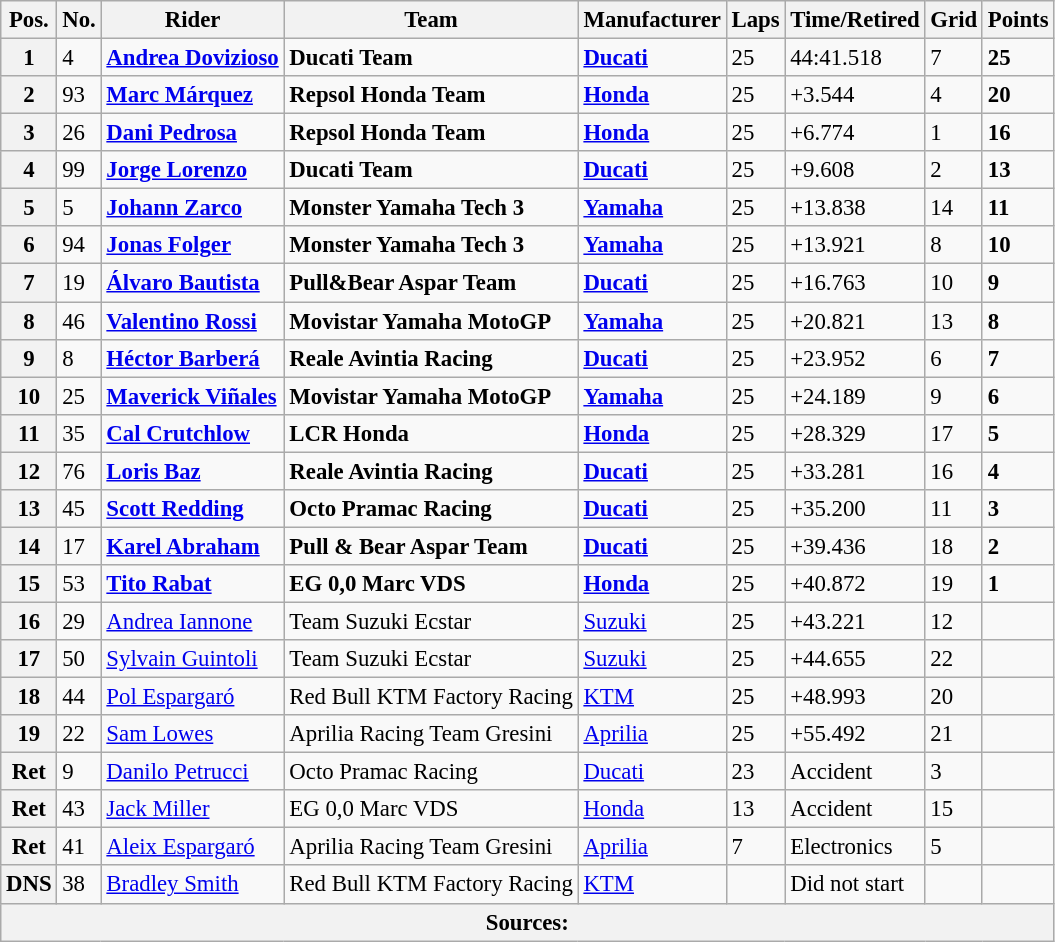<table class="wikitable" style="font-size: 95%;">
<tr>
<th>Pos.</th>
<th>No.</th>
<th>Rider</th>
<th>Team</th>
<th>Manufacturer</th>
<th>Laps</th>
<th>Time/Retired</th>
<th>Grid</th>
<th>Points</th>
</tr>
<tr>
<th>1</th>
<td>4</td>
<td> <strong><a href='#'>Andrea Dovizioso</a></strong></td>
<td><strong>Ducati Team</strong></td>
<td><strong><a href='#'>Ducati</a></strong></td>
<td>25</td>
<td>44:41.518</td>
<td>7</td>
<td><strong>25</strong></td>
</tr>
<tr>
<th>2</th>
<td>93</td>
<td> <strong><a href='#'>Marc Márquez</a></strong></td>
<td><strong>Repsol Honda Team</strong></td>
<td><strong><a href='#'>Honda</a></strong></td>
<td>25</td>
<td>+3.544</td>
<td>4</td>
<td><strong>20</strong></td>
</tr>
<tr>
<th>3</th>
<td>26</td>
<td> <strong><a href='#'>Dani Pedrosa</a></strong></td>
<td><strong>Repsol Honda Team</strong></td>
<td><strong><a href='#'>Honda</a></strong></td>
<td>25</td>
<td>+6.774</td>
<td>1</td>
<td><strong>16</strong></td>
</tr>
<tr>
<th>4</th>
<td>99</td>
<td> <strong><a href='#'>Jorge Lorenzo</a></strong></td>
<td><strong>Ducati Team</strong></td>
<td><strong><a href='#'>Ducati</a></strong></td>
<td>25</td>
<td>+9.608</td>
<td>2</td>
<td><strong>13</strong></td>
</tr>
<tr>
<th>5</th>
<td>5</td>
<td> <strong><a href='#'>Johann Zarco</a></strong></td>
<td><strong>Monster Yamaha Tech 3</strong></td>
<td><strong><a href='#'>Yamaha</a></strong></td>
<td>25</td>
<td>+13.838</td>
<td>14</td>
<td><strong>11</strong></td>
</tr>
<tr>
<th>6</th>
<td>94</td>
<td> <strong><a href='#'>Jonas Folger</a></strong></td>
<td><strong>Monster Yamaha Tech 3</strong></td>
<td><strong><a href='#'>Yamaha</a></strong></td>
<td>25</td>
<td>+13.921</td>
<td>8</td>
<td><strong>10</strong></td>
</tr>
<tr>
<th>7</th>
<td>19</td>
<td> <strong><a href='#'>Álvaro Bautista</a></strong></td>
<td><strong>Pull&Bear Aspar Team</strong></td>
<td><strong><a href='#'>Ducati</a></strong></td>
<td>25</td>
<td>+16.763</td>
<td>10</td>
<td><strong>9</strong></td>
</tr>
<tr>
<th>8</th>
<td>46</td>
<td> <strong><a href='#'>Valentino Rossi</a></strong></td>
<td><strong>Movistar Yamaha MotoGP</strong></td>
<td><strong><a href='#'>Yamaha</a></strong></td>
<td>25</td>
<td>+20.821</td>
<td>13</td>
<td><strong>8</strong></td>
</tr>
<tr>
<th>9</th>
<td>8</td>
<td> <strong><a href='#'>Héctor Barberá</a></strong></td>
<td><strong>Reale Avintia Racing</strong></td>
<td><strong><a href='#'>Ducati</a></strong></td>
<td>25</td>
<td>+23.952</td>
<td>6</td>
<td><strong>7</strong></td>
</tr>
<tr>
<th>10</th>
<td>25</td>
<td> <strong><a href='#'>Maverick Viñales</a></strong></td>
<td><strong>Movistar Yamaha MotoGP</strong></td>
<td><strong><a href='#'>Yamaha</a></strong></td>
<td>25</td>
<td>+24.189</td>
<td>9</td>
<td><strong>6</strong></td>
</tr>
<tr>
<th>11</th>
<td>35</td>
<td> <strong><a href='#'>Cal Crutchlow</a></strong></td>
<td><strong>LCR Honda</strong></td>
<td><strong><a href='#'>Honda</a></strong></td>
<td>25</td>
<td>+28.329</td>
<td>17</td>
<td><strong>5</strong></td>
</tr>
<tr>
<th>12</th>
<td>76</td>
<td> <strong><a href='#'>Loris Baz</a></strong></td>
<td><strong>Reale Avintia Racing</strong></td>
<td><strong><a href='#'>Ducati</a></strong></td>
<td>25</td>
<td>+33.281</td>
<td>16</td>
<td><strong>4</strong></td>
</tr>
<tr>
<th>13</th>
<td>45</td>
<td> <strong><a href='#'>Scott Redding</a></strong></td>
<td><strong>Octo Pramac Racing</strong></td>
<td><strong><a href='#'>Ducati</a></strong></td>
<td>25</td>
<td>+35.200</td>
<td>11</td>
<td><strong>3</strong></td>
</tr>
<tr>
<th>14</th>
<td>17</td>
<td> <strong><a href='#'>Karel Abraham</a></strong></td>
<td><strong>Pull & Bear Aspar Team</strong></td>
<td><strong><a href='#'>Ducati</a></strong></td>
<td>25</td>
<td>+39.436</td>
<td>18</td>
<td><strong>2</strong></td>
</tr>
<tr>
<th>15</th>
<td>53</td>
<td> <strong><a href='#'>Tito Rabat</a></strong></td>
<td><strong>EG 0,0 Marc VDS</strong></td>
<td><strong><a href='#'>Honda</a></strong></td>
<td>25</td>
<td>+40.872</td>
<td>19</td>
<td><strong>1</strong></td>
</tr>
<tr>
<th>16</th>
<td>29</td>
<td> <a href='#'>Andrea Iannone</a></td>
<td>Team Suzuki Ecstar</td>
<td><a href='#'>Suzuki</a></td>
<td>25</td>
<td>+43.221</td>
<td>12</td>
<td></td>
</tr>
<tr>
<th>17</th>
<td>50</td>
<td> <a href='#'>Sylvain Guintoli</a></td>
<td>Team Suzuki Ecstar</td>
<td><a href='#'>Suzuki</a></td>
<td>25</td>
<td>+44.655</td>
<td>22</td>
<td></td>
</tr>
<tr>
<th>18</th>
<td>44</td>
<td> <a href='#'>Pol Espargaró</a></td>
<td>Red Bull KTM Factory Racing</td>
<td><a href='#'>KTM</a></td>
<td>25</td>
<td>+48.993</td>
<td>20</td>
<td></td>
</tr>
<tr>
<th>19</th>
<td>22</td>
<td> <a href='#'>Sam Lowes</a></td>
<td>Aprilia Racing Team Gresini</td>
<td><a href='#'>Aprilia</a></td>
<td>25</td>
<td>+55.492</td>
<td>21</td>
<td></td>
</tr>
<tr>
<th>Ret</th>
<td>9</td>
<td> <a href='#'>Danilo Petrucci</a></td>
<td>Octo Pramac Racing</td>
<td><a href='#'>Ducati</a></td>
<td>23</td>
<td>Accident</td>
<td>3</td>
<td></td>
</tr>
<tr>
<th>Ret</th>
<td>43</td>
<td> <a href='#'>Jack Miller</a></td>
<td>EG 0,0 Marc VDS</td>
<td><a href='#'>Honda</a></td>
<td>13</td>
<td>Accident</td>
<td>15</td>
<td></td>
</tr>
<tr>
<th>Ret</th>
<td>41</td>
<td> <a href='#'>Aleix Espargaró</a></td>
<td>Aprilia Racing Team Gresini</td>
<td><a href='#'>Aprilia</a></td>
<td>7</td>
<td>Electronics</td>
<td>5</td>
<td></td>
</tr>
<tr>
<th>DNS</th>
<td>38</td>
<td> <a href='#'>Bradley Smith</a></td>
<td>Red Bull KTM Factory Racing</td>
<td><a href='#'>KTM</a></td>
<td></td>
<td>Did not start</td>
<td></td>
<td></td>
</tr>
<tr>
<th colspan=9>Sources: </th>
</tr>
</table>
